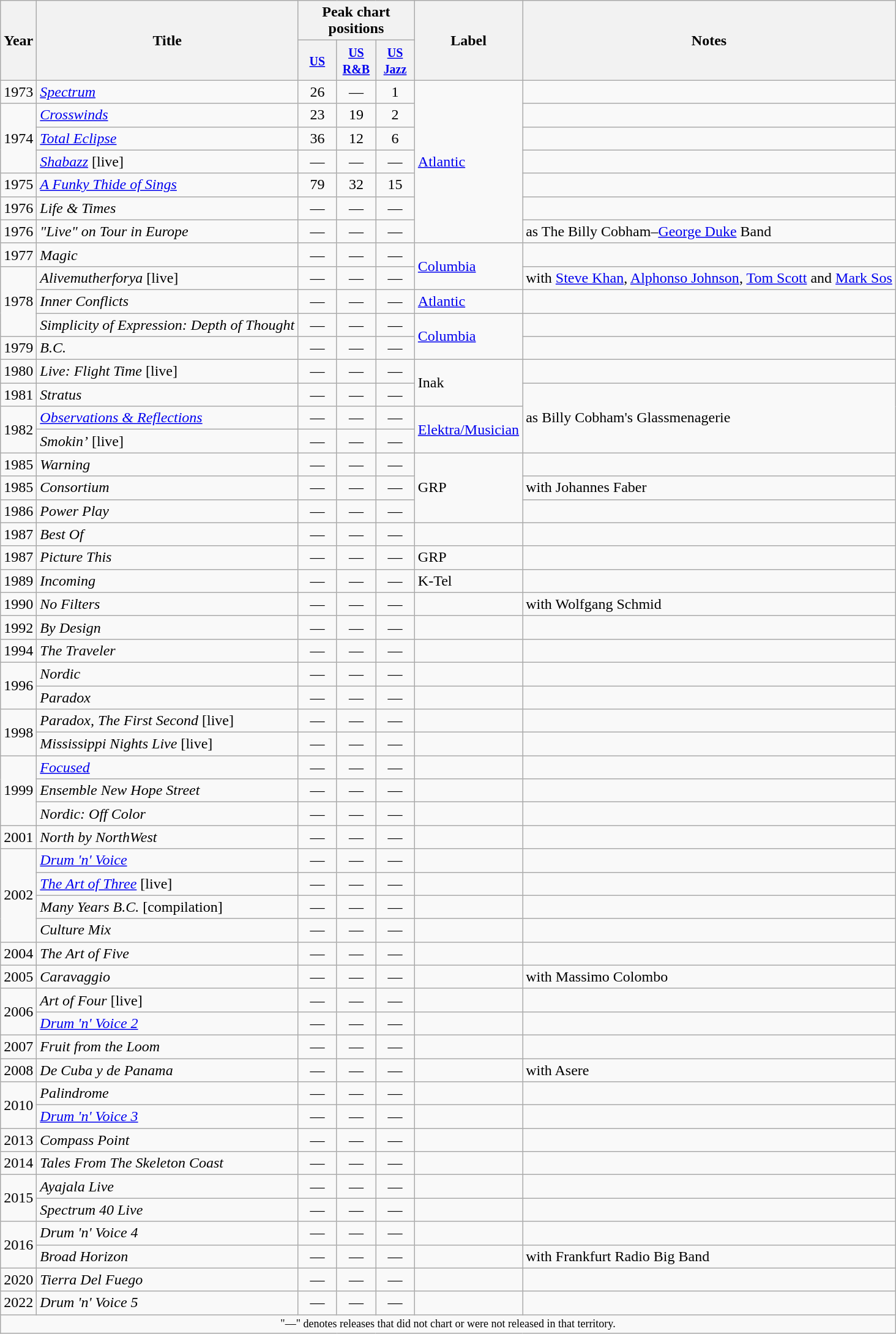<table class="wikitable">
<tr>
<th rowspan="2" scope="col">Year</th>
<th rowspan="2" scope="col">Title</th>
<th colspan="3" scope="col">Peak chart positions</th>
<th rowspan="2" scope="col">Label</th>
<th rowspan="2">Notes</th>
</tr>
<tr>
<th style="width:35px;"><small><a href='#'>US</a></small><br></th>
<th style="width:35px;"><small><a href='#'>US R&B</a></small><br></th>
<th style="width:35px;"><small><a href='#'>US Jazz</a></small><br></th>
</tr>
<tr>
<td>1973</td>
<td><em><a href='#'>Spectrum</a></em></td>
<td align="center">26</td>
<td align="center">―</td>
<td align="center">1</td>
<td rowspan="7"><a href='#'>Atlantic</a></td>
<td></td>
</tr>
<tr>
<td rowspan="3">1974</td>
<td><em><a href='#'>Crosswinds</a></em></td>
<td align="center">23</td>
<td align="center">19</td>
<td align="center">2</td>
<td></td>
</tr>
<tr>
<td><em><a href='#'>Total Eclipse</a></em></td>
<td align="center">36</td>
<td align="center">12</td>
<td align="center">6</td>
<td></td>
</tr>
<tr>
<td><em><a href='#'>Shabazz</a></em> [live]</td>
<td align="center">―</td>
<td align="center">―</td>
<td align="center">―</td>
<td></td>
</tr>
<tr>
<td>1975</td>
<td><em><a href='#'>A Funky Thide of Sings</a></em></td>
<td align="center">79</td>
<td align="center">32</td>
<td align="center">15</td>
<td></td>
</tr>
<tr>
<td>1976</td>
<td><em>Life & Times</em></td>
<td align="center">―</td>
<td align="center">―</td>
<td align="center">―</td>
<td></td>
</tr>
<tr>
<td>1976</td>
<td><em>"Live" on Tour in Europe</em></td>
<td align="center">―</td>
<td align="center">―</td>
<td align="center">―</td>
<td>as The Billy Cobham–<a href='#'>George Duke</a> Band</td>
</tr>
<tr>
<td>1977</td>
<td><em>Magic</em></td>
<td align="center">―</td>
<td align="center">―</td>
<td align="center">―</td>
<td rowspan="2"><a href='#'>Columbia</a></td>
<td></td>
</tr>
<tr>
<td rowspan="3">1978</td>
<td><em>Alivemutherforya</em> [live]</td>
<td align="center">―</td>
<td align="center">―</td>
<td align="center">―</td>
<td>with <a href='#'>Steve Khan</a>, <a href='#'>Alphonso Johnson</a>,  <a href='#'>Tom Scott</a> and <a href='#'>Mark Sos</a></td>
</tr>
<tr>
<td><em>Inner Conflicts</em></td>
<td align="center">―</td>
<td align="center">―</td>
<td align="center">―</td>
<td><a href='#'>Atlantic</a></td>
<td></td>
</tr>
<tr>
<td><em>Simplicity of Expression: Depth of Thought</em></td>
<td align="center">—</td>
<td align="center">―</td>
<td align="center">―</td>
<td rowspan="2"><a href='#'>Columbia</a></td>
<td></td>
</tr>
<tr>
<td>1979</td>
<td><em>B.C.</em></td>
<td align="center">―</td>
<td align="center">―</td>
<td align="center">―</td>
<td></td>
</tr>
<tr>
<td>1980</td>
<td><em>Live: Flight Time</em> [live]</td>
<td align="center">―</td>
<td align="center">―</td>
<td align="center">―</td>
<td rowspan="2">Inak</td>
<td></td>
</tr>
<tr>
<td>1981</td>
<td><em>Stratus</em></td>
<td align="center">―</td>
<td align="center">―</td>
<td align="center">―</td>
<td rowspan="3">as Billy Cobham's Glassmenagerie</td>
</tr>
<tr>
<td rowspan="2">1982</td>
<td><em><a href='#'>Observations & Reflections</a></em></td>
<td align="center">―</td>
<td align="center">―</td>
<td align="center">―</td>
<td rowspan="2"><a href='#'>Elektra/Musician</a></td>
</tr>
<tr>
<td><em>Smokin’</em> [live]</td>
<td align="center">―</td>
<td align="center">―</td>
<td align="center">―</td>
</tr>
<tr>
<td>1985</td>
<td><em>Warning</em></td>
<td align="center">—</td>
<td align="center">―</td>
<td align="center">―</td>
<td rowspan="3">GRP</td>
<td></td>
</tr>
<tr>
<td>1985</td>
<td><em>Consortium</em></td>
<td align="center">—</td>
<td align="center">―</td>
<td align="center">―</td>
<td>with Johannes Faber</td>
</tr>
<tr>
<td>1986</td>
<td><em>Power Play</em></td>
<td align="center">—</td>
<td align="center">―</td>
<td align="center">―</td>
<td></td>
</tr>
<tr>
<td>1987</td>
<td><em>Best Of</em></td>
<td align="center">―</td>
<td align="center">―</td>
<td align="center">―</td>
<td></td>
<td></td>
</tr>
<tr>
<td>1987</td>
<td><em>Picture This</em></td>
<td align="center">—</td>
<td align="center">—</td>
<td align="center">―</td>
<td>GRP</td>
<td></td>
</tr>
<tr>
<td>1989</td>
<td><em>Incoming</em></td>
<td align="center">—</td>
<td align="center">—</td>
<td align="center">―</td>
<td>K-Tel</td>
<td></td>
</tr>
<tr>
<td>1990</td>
<td><em>No Filters</em></td>
<td align="center">―</td>
<td align="center">―</td>
<td align="center">―</td>
<td></td>
<td>with Wolfgang Schmid</td>
</tr>
<tr>
<td>1992</td>
<td><em>By Design</em></td>
<td align="center">―</td>
<td align="center">―</td>
<td align="center">―</td>
<td></td>
<td></td>
</tr>
<tr>
<td>1994</td>
<td><em>The Traveler</em></td>
<td align="center">―</td>
<td align="center">―</td>
<td align="center">―</td>
<td></td>
<td></td>
</tr>
<tr>
<td rowspan="2">1996</td>
<td><em>Nordic</em></td>
<td align="center">―</td>
<td align="center">―</td>
<td align="center">―</td>
<td></td>
<td></td>
</tr>
<tr>
<td><em>Paradox</em></td>
<td align="center">―</td>
<td align="center">―</td>
<td align="center">―</td>
<td></td>
<td></td>
</tr>
<tr>
<td rowspan="2">1998</td>
<td><em>Paradox, The First Second</em> [live]</td>
<td align="center">―</td>
<td align="center">―</td>
<td align="center">―</td>
<td></td>
<td></td>
</tr>
<tr>
<td><em>Mississippi Nights Live</em> [live]</td>
<td align="center">―</td>
<td align="center">―</td>
<td align="center">―</td>
<td></td>
<td></td>
</tr>
<tr>
<td rowspan="3">1999</td>
<td><em><a href='#'>Focused</a></em></td>
<td align="center">―</td>
<td align="center">―</td>
<td align="center">―</td>
<td></td>
<td></td>
</tr>
<tr>
<td><em>Ensemble New Hope Street</em></td>
<td align="center">―</td>
<td align="center">―</td>
<td align="center">―</td>
<td></td>
<td></td>
</tr>
<tr>
<td><em>Nordic: Off Color</em></td>
<td align="center">―</td>
<td align="center">―</td>
<td align="center">―</td>
<td></td>
<td></td>
</tr>
<tr>
<td>2001</td>
<td><em>North by NorthWest</em></td>
<td align="center">―</td>
<td align="center">―</td>
<td align="center">―</td>
<td></td>
<td></td>
</tr>
<tr>
<td rowspan="4">2002</td>
<td><em><a href='#'>Drum 'n' Voice</a></em></td>
<td align="center">―</td>
<td align="center">―</td>
<td align="center">―</td>
<td></td>
<td></td>
</tr>
<tr>
<td><em><a href='#'>The Art of Three</a></em> [live]</td>
<td align="center">―</td>
<td align="center">―</td>
<td align="center">―</td>
<td></td>
<td></td>
</tr>
<tr>
<td><em>Many Years B.C.</em> [compilation]</td>
<td align="center">―</td>
<td align="center">―</td>
<td align="center">―</td>
<td></td>
<td></td>
</tr>
<tr>
<td><em>Culture Mix</em></td>
<td align="center">―</td>
<td align="center">―</td>
<td align="center">―</td>
<td></td>
<td></td>
</tr>
<tr>
<td>2004</td>
<td><em>The Art of Five</em></td>
<td align="center">―</td>
<td align="center">―</td>
<td align="center">―</td>
<td></td>
<td></td>
</tr>
<tr>
<td>2005</td>
<td><em>Caravaggio</em></td>
<td align="center">―</td>
<td align="center">―</td>
<td align="center">―</td>
<td></td>
<td>with Massimo Colombo</td>
</tr>
<tr>
<td rowspan="2">2006</td>
<td><em>Art of Four</em> [live]</td>
<td align="center">―</td>
<td align="center">―</td>
<td align="center">―</td>
<td></td>
<td></td>
</tr>
<tr>
<td><em><a href='#'>Drum 'n' Voice 2</a></em></td>
<td align="center">―</td>
<td align="center">―</td>
<td align="center">―</td>
<td></td>
<td></td>
</tr>
<tr>
<td>2007</td>
<td><em>Fruit from the Loom</em></td>
<td align="center">―</td>
<td align="center">―</td>
<td align="center">―</td>
<td></td>
<td></td>
</tr>
<tr>
<td>2008</td>
<td><em>De Cuba y de Panama</em></td>
<td align="center">―</td>
<td align="center">―</td>
<td align="center">―</td>
<td></td>
<td>with Asere</td>
</tr>
<tr>
<td rowspan="2">2010</td>
<td><em>Palindrome</em></td>
<td align="center">―</td>
<td align="center">―</td>
<td align="center">―</td>
<td></td>
<td></td>
</tr>
<tr>
<td><em><a href='#'>Drum 'n' Voice 3</a></em></td>
<td align="center">―</td>
<td align="center">―</td>
<td align="center">―</td>
<td></td>
<td></td>
</tr>
<tr>
<td>2013</td>
<td><em>Compass Point</em></td>
<td align="center">―</td>
<td align="center">―</td>
<td align="center">―</td>
<td></td>
<td></td>
</tr>
<tr>
<td>2014</td>
<td><em>Tales From The Skeleton Coast</em></td>
<td align="center">―</td>
<td align="center">―</td>
<td align="center">―</td>
<td></td>
<td></td>
</tr>
<tr>
<td rowspan="2">2015</td>
<td><em>Ayajala Live</em> </td>
<td align="center">―</td>
<td align="center">―</td>
<td align="center">―</td>
<td></td>
<td></td>
</tr>
<tr>
<td><em>Spectrum 40 Live</em></td>
<td align="center">―</td>
<td align="center">―</td>
<td align="center">―</td>
<td></td>
<td></td>
</tr>
<tr>
<td rowspan="2">2016</td>
<td><em>Drum 'n' Voice 4</em></td>
<td align="center">―</td>
<td align="center">―</td>
<td align="center">―</td>
<td></td>
<td></td>
</tr>
<tr>
<td><em>Broad Horizon</em></td>
<td align="center">―</td>
<td align="center">―</td>
<td align="center">―</td>
<td></td>
<td>with Frankfurt Radio Big Band</td>
</tr>
<tr>
<td>2020</td>
<td><em>Tierra Del Fuego</em></td>
<td align="center">―</td>
<td align="center">―</td>
<td align="center">―</td>
<td></td>
<td></td>
</tr>
<tr>
<td>2022</td>
<td><em>Drum 'n' Voice 5</em></td>
<td align="center">―</td>
<td align="center">―</td>
<td align="center">―</td>
<td></td>
<td></td>
</tr>
<tr>
<td colspan="7" style="text-align:center; font-size:9pt;">"—" denotes releases that did not chart or were not released in that territory.</td>
</tr>
</table>
